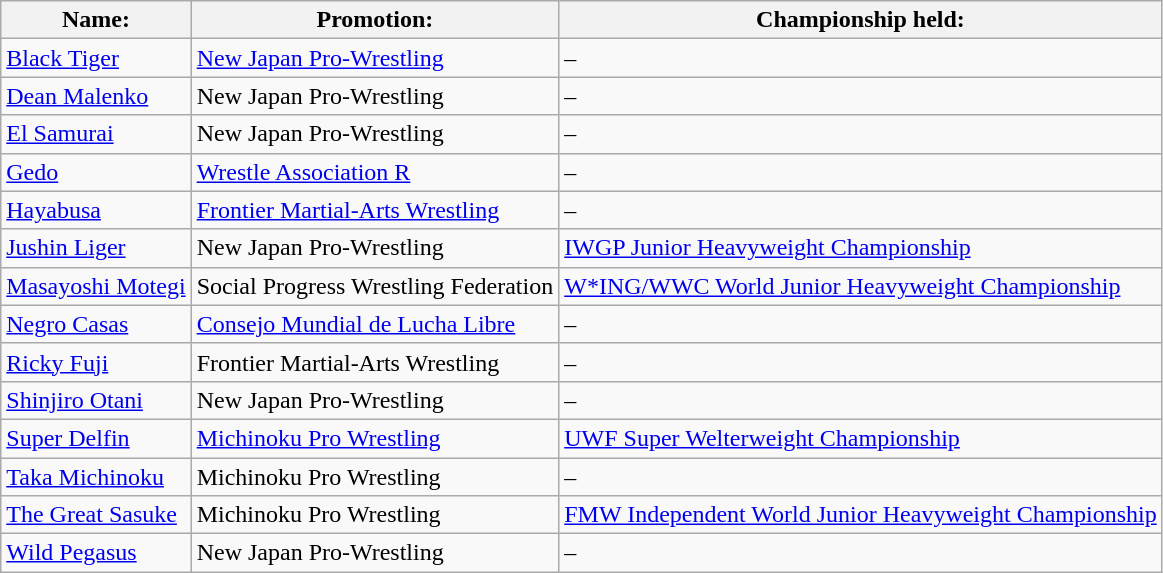<table class="wikitable sortable">
<tr>
<th>Name:</th>
<th>Promotion:</th>
<th>Championship held:</th>
</tr>
<tr>
<td><a href='#'>Black Tiger</a></td>
<td><a href='#'>New Japan Pro-Wrestling</a></td>
<td>–</td>
</tr>
<tr>
<td><a href='#'>Dean Malenko</a></td>
<td>New Japan Pro-Wrestling</td>
<td>–</td>
</tr>
<tr>
<td><a href='#'>El Samurai</a></td>
<td>New Japan Pro-Wrestling</td>
<td>–</td>
</tr>
<tr>
<td><a href='#'>Gedo</a></td>
<td><a href='#'>Wrestle Association R</a></td>
<td>–</td>
</tr>
<tr>
<td><a href='#'>Hayabusa</a></td>
<td><a href='#'>Frontier Martial-Arts Wrestling</a></td>
<td>–</td>
</tr>
<tr>
<td><a href='#'>Jushin Liger</a></td>
<td>New Japan Pro-Wrestling</td>
<td><a href='#'>IWGP Junior Heavyweight Championship</a></td>
</tr>
<tr>
<td><a href='#'>Masayoshi Motegi</a></td>
<td>Social Progress Wrestling Federation</td>
<td><a href='#'>W*ING/WWC World Junior Heavyweight Championship</a></td>
</tr>
<tr>
<td><a href='#'>Negro Casas</a></td>
<td><a href='#'>Consejo Mundial de Lucha Libre</a></td>
<td>–</td>
</tr>
<tr>
<td><a href='#'>Ricky Fuji</a></td>
<td>Frontier Martial-Arts Wrestling</td>
<td>–</td>
</tr>
<tr>
<td><a href='#'>Shinjiro Otani</a></td>
<td>New Japan Pro-Wrestling</td>
<td>–</td>
</tr>
<tr>
<td><a href='#'>Super Delfin</a></td>
<td><a href='#'>Michinoku Pro Wrestling</a></td>
<td><a href='#'>UWF Super Welterweight Championship</a></td>
</tr>
<tr>
<td><a href='#'>Taka Michinoku</a></td>
<td>Michinoku Pro Wrestling</td>
<td>–</td>
</tr>
<tr>
<td><a href='#'>The Great Sasuke</a></td>
<td>Michinoku Pro Wrestling</td>
<td><a href='#'>FMW Independent World Junior Heavyweight Championship</a></td>
</tr>
<tr>
<td><a href='#'>Wild Pegasus</a></td>
<td>New Japan Pro-Wrestling</td>
<td>–</td>
</tr>
</table>
